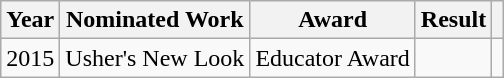<table class="wikitable">
<tr>
<th>Year</th>
<th>Nominated Work</th>
<th>Award</th>
<th>Result</th>
<th></th>
</tr>
<tr>
<td DOC LA>2015</td>
<td>Usher's New Look</td>
<td>Educator Award</td>
<td></td>
<td style="text-align:center;"></td>
</tr>
</table>
